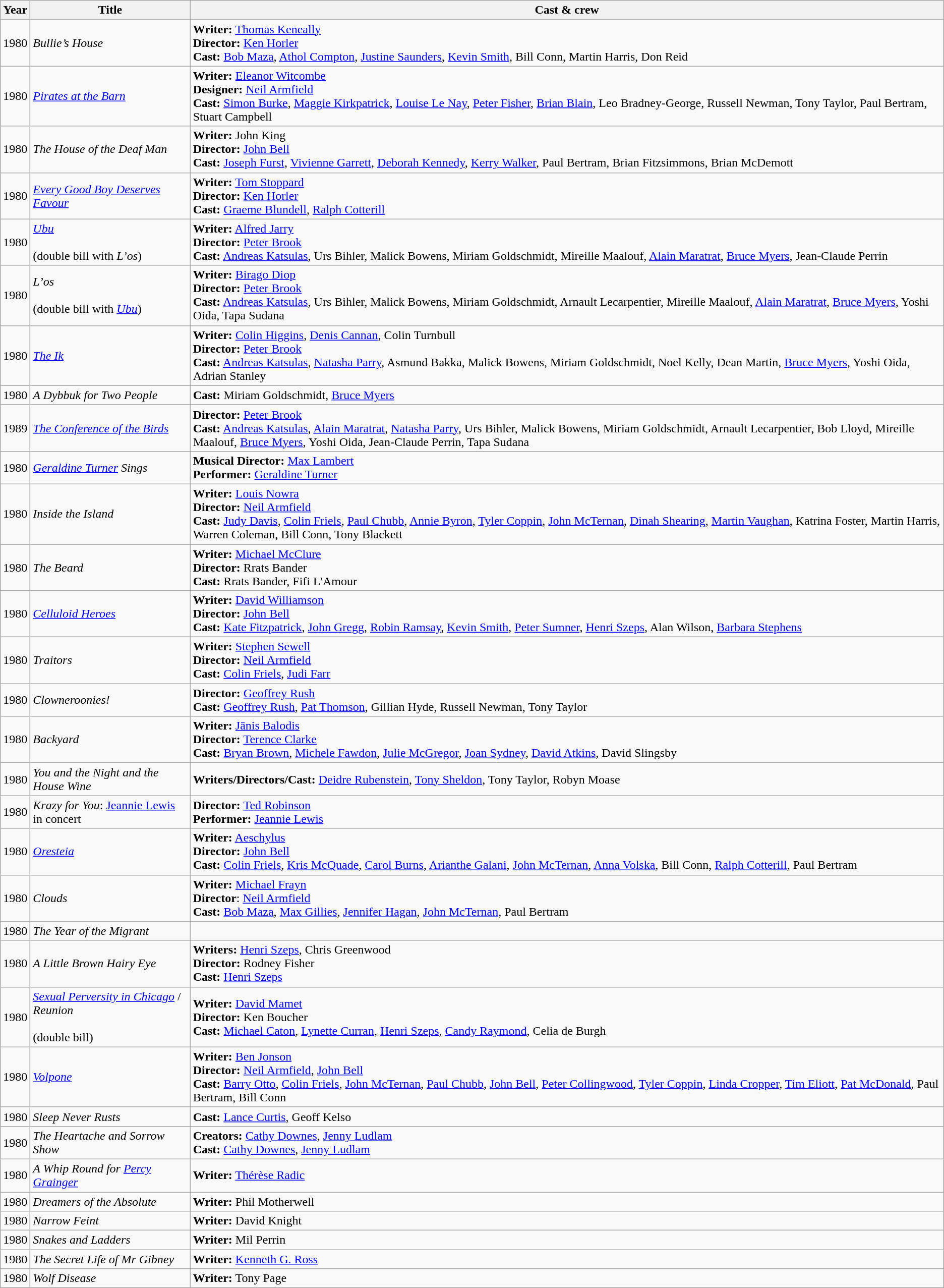<table class="wikitable sortable">
<tr>
<th>Year</th>
<th>Title</th>
<th>Cast & crew</th>
</tr>
<tr>
<td>1980</td>
<td><em>Bullie’s House</em></td>
<td><strong>Writer:</strong> <a href='#'>Thomas Keneally</a><br><strong>Director:</strong> <a href='#'>Ken Horler</a><br><strong>Cast:</strong> <a href='#'>Bob Maza</a>, <a href='#'>Athol Compton</a>, <a href='#'>Justine Saunders</a>, <a href='#'>Kevin Smith</a>, Bill Conn, Martin Harris, Don Reid</td>
</tr>
<tr>
<td>1980</td>
<td><em><a href='#'>Pirates at the Barn</a></em></td>
<td><strong>Writer:</strong> <a href='#'>Eleanor Witcombe</a><br><strong>Designer:</strong> <a href='#'>Neil Armfield</a><br><strong>Cast:</strong> <a href='#'>Simon Burke</a>, <a href='#'>Maggie Kirkpatrick</a>, <a href='#'>Louise Le Nay</a>, <a href='#'>Peter Fisher</a>, <a href='#'>Brian Blain</a>, Leo Bradney-George, Russell Newman, Tony Taylor, Paul Bertram, Stuart Campbell</td>
</tr>
<tr>
<td>1980</td>
<td><em>The House of the Deaf Man</em></td>
<td><strong>Writer:</strong> John King<br><strong>Director:</strong> <a href='#'>John Bell</a><br><strong>Cast:</strong> <a href='#'>Joseph Furst</a>, <a href='#'>Vivienne Garrett</a>, <a href='#'>Deborah Kennedy</a>, <a href='#'>Kerry Walker</a>, Paul Bertram, Brian Fitzsimmons, Brian McDemott</td>
</tr>
<tr>
<td>1980</td>
<td><em><a href='#'>Every Good Boy Deserves Favour</a></em></td>
<td><strong>Writer:</strong> <a href='#'>Tom Stoppard</a><br><strong>Director:</strong> <a href='#'>Ken Horler</a><br><strong>Cast:</strong> <a href='#'>Graeme Blundell</a>, <a href='#'>Ralph Cotterill</a></td>
</tr>
<tr>
<td>1980</td>
<td><em><a href='#'>Ubu</a></em><br><br>(double bill with <em>L’os</em>)</td>
<td><strong>Writer:</strong> <a href='#'>Alfred Jarry</a><br><strong>Director:</strong> <a href='#'>Peter Brook</a><br><strong>Cast:</strong> <a href='#'>Andreas Katsulas</a>, Urs Bihler, Malick Bowens, Miriam Goldschmidt, Mireille Maalouf, <a href='#'>Alain Maratrat</a>, <a href='#'>Bruce Myers</a>, Jean-Claude Perrin</td>
</tr>
<tr>
<td>1980</td>
<td><em>L’os</em><br><br>(double bill with <em><a href='#'>Ubu</a></em>)</td>
<td><strong>Writer:</strong> <a href='#'>Birago Diop</a><br><strong>Director:</strong> <a href='#'>Peter Brook</a><br><strong>Cast:</strong> <a href='#'>Andreas Katsulas</a>, Urs Bihler, Malick Bowens, Miriam Goldschmidt, Arnault Lecarpentier, Mireille Maalouf, <a href='#'>Alain Maratrat</a>, <a href='#'>Bruce Myers</a>, Yoshi Oida, Tapa Sudana</td>
</tr>
<tr>
<td>1980</td>
<td><em><a href='#'>The Ik</a></em></td>
<td><strong>Writer:</strong> <a href='#'>Colin Higgins</a>, <a href='#'>Denis Cannan</a>, Colin Turnbull<br><strong>Director:</strong> <a href='#'>Peter Brook</a><br><strong>Cast:</strong> <a href='#'>Andreas Katsulas</a>, <a href='#'>Natasha Parry</a>, Asmund Bakka, Malick Bowens, Miriam Goldschmidt, Noel Kelly, Dean Martin, <a href='#'>Bruce Myers</a>, Yoshi Oida, Adrian Stanley</td>
</tr>
<tr>
<td>1980</td>
<td><em>A Dybbuk for Two People</em></td>
<td><strong>Cast:</strong> Miriam Goldschmidt, <a href='#'>Bruce Myers</a></td>
</tr>
<tr>
<td>1989</td>
<td><em><a href='#'>The Conference of the Birds</a></em></td>
<td><strong>Director:</strong> <a href='#'>Peter Brook</a><br><strong>Cast:</strong> <a href='#'>Andreas Katsulas</a>, <a href='#'>Alain Maratrat</a>, <a href='#'>Natasha Parry</a>, Urs Bihler, Malick Bowens, Miriam Goldschmidt, Arnault Lecarpentier, Bob Lloyd, Mireille Maalouf, <a href='#'>Bruce Myers</a>, Yoshi Oida, Jean-Claude Perrin, Tapa Sudana</td>
</tr>
<tr>
<td>1980</td>
<td><em><a href='#'>Geraldine Turner</a> Sings</em></td>
<td><strong>Musical Director:</strong> <a href='#'>Max Lambert</a><br><strong>Performer:</strong> <a href='#'>Geraldine Turner</a></td>
</tr>
<tr>
<td>1980</td>
<td><em>Inside the Island</em></td>
<td><strong>Writer:</strong> <a href='#'>Louis Nowra</a><br><strong>Director:</strong> <a href='#'>Neil Armfield</a><br><strong>Cast:</strong> <a href='#'>Judy Davis</a>, <a href='#'>Colin Friels</a>, <a href='#'>Paul Chubb</a>, <a href='#'>Annie Byron</a>, <a href='#'>Tyler Coppin</a>, <a href='#'>John McTernan</a>, <a href='#'>Dinah Shearing</a>, <a href='#'>Martin Vaughan</a>, Katrina Foster, Martin Harris, Warren Coleman, Bill Conn, Tony Blackett</td>
</tr>
<tr>
<td>1980</td>
<td><em>The Beard</em></td>
<td><strong>Writer:</strong> <a href='#'>Michael McClure</a><br><strong>Director:</strong> Rrats Bander<br><strong>Cast:</strong> Rrats Bander, Fifi L'Amour</td>
</tr>
<tr>
<td>1980</td>
<td><em><a href='#'>Celluloid Heroes</a></em></td>
<td><strong>Writer:</strong> <a href='#'>David Williamson</a><br><strong>Director:</strong> <a href='#'>John Bell</a><br><strong>Cast:</strong> <a href='#'>Kate Fitzpatrick</a>, <a href='#'>John Gregg</a>, <a href='#'>Robin Ramsay</a>, <a href='#'>Kevin Smith</a>, <a href='#'>Peter Sumner</a>, <a href='#'>Henri Szeps</a>, Alan Wilson, <a href='#'>Barbara Stephens</a></td>
</tr>
<tr>
<td>1980</td>
<td><em>Traitors</em></td>
<td><strong>Writer:</strong> <a href='#'>Stephen Sewell</a><br><strong>Director:</strong> <a href='#'>Neil Armfield</a><br><strong>Cast:</strong> <a href='#'>Colin Friels</a>, <a href='#'>Judi Farr</a></td>
</tr>
<tr>
<td>1980</td>
<td><em>Clowneroonies!</em></td>
<td><strong>Director:</strong> <a href='#'>Geoffrey Rush</a><br><strong>Cast:</strong> <a href='#'>Geoffrey Rush</a>, <a href='#'>Pat Thomson</a>, Gillian Hyde, Russell Newman, Tony Taylor</td>
</tr>
<tr>
<td>1980</td>
<td><em>Backyard</em></td>
<td><strong>Writer:</strong> <a href='#'>Jānis Balodis</a><br><strong>Director:</strong> <a href='#'>Terence Clarke</a> <br><strong>Cast:</strong> <a href='#'>Bryan Brown</a>, <a href='#'>Michele Fawdon</a>, <a href='#'>Julie McGregor</a>, <a href='#'>Joan Sydney</a>, <a href='#'>David Atkins</a>, David Slingsby</td>
</tr>
<tr>
<td>1980</td>
<td><em>You and the Night and the House Wine</em></td>
<td><strong>Writers/Directors/Cast:</strong> <a href='#'>Deidre Rubenstein</a>, <a href='#'>Tony Sheldon</a>, Tony Taylor, Robyn Moase</td>
</tr>
<tr>
<td>1980</td>
<td><em>Krazy for You</em>: <a href='#'>Jeannie Lewis</a> in concert</td>
<td><strong>Director:</strong> <a href='#'>Ted Robinson</a><br><strong>Performer:</strong> <a href='#'>Jeannie Lewis</a></td>
</tr>
<tr>
<td>1980</td>
<td><em><a href='#'>Oresteia</a></em></td>
<td><strong>Writer:</strong> <a href='#'>Aeschylus</a><br><strong>Director:</strong> <a href='#'>John Bell</a><br><strong>Cast:</strong> <a href='#'>Colin Friels</a>, <a href='#'>Kris McQuade</a>, <a href='#'>Carol Burns</a>, <a href='#'>Arianthe Galani</a>, <a href='#'>John McTernan</a>, <a href='#'>Anna Volska</a>, Bill Conn, <a href='#'>Ralph Cotterill</a>, Paul Bertram</td>
</tr>
<tr>
<td>1980</td>
<td><em>Clouds</em></td>
<td><strong>Writer:</strong> <a href='#'>Michael Frayn</a><br><strong>Director</strong>: <a href='#'>Neil Armfield</a><br><strong>Cast:</strong> <a href='#'>Bob Maza</a>, <a href='#'>Max Gillies</a>, <a href='#'>Jennifer Hagan</a>, <a href='#'>John McTernan</a>, Paul Bertram</td>
</tr>
<tr>
<td>1980</td>
<td><em>The Year of the Migrant</em></td>
<td></td>
</tr>
<tr>
<td>1980</td>
<td><em>A Little Brown Hairy Eye</em></td>
<td><strong>Writers:</strong> <a href='#'>Henri Szeps</a>, Chris Greenwood<br><strong>Director:</strong> Rodney Fisher<br><strong>Cast:</strong> <a href='#'>Henri Szeps</a></td>
</tr>
<tr>
<td>1980</td>
<td><em><a href='#'>Sexual Perversity in Chicago</a></em> / <em>Reunion</em><br><br>(double bill)</td>
<td><strong>Writer:</strong> <a href='#'>David Mamet</a><br><strong>Director:</strong> Ken Boucher<br><strong>Cast:</strong> <a href='#'>Michael Caton</a>, <a href='#'>Lynette Curran</a>, <a href='#'>Henri Szeps</a>, <a href='#'>Candy Raymond</a>, Celia de Burgh</td>
</tr>
<tr>
<td>1980</td>
<td><em><a href='#'>Volpone</a></em></td>
<td><strong>Writer:</strong> <a href='#'>Ben Jonson</a><br><strong>Director:</strong> <a href='#'>Neil Armfield</a>, <a href='#'>John Bell</a><br><strong>Cast:</strong> <a href='#'>Barry Otto</a>, <a href='#'>Colin Friels</a>, <a href='#'>John McTernan</a>, <a href='#'>Paul Chubb</a>, <a href='#'>John Bell</a>, <a href='#'>Peter Collingwood</a>, <a href='#'>Tyler Coppin</a>, <a href='#'>Linda Cropper</a>, <a href='#'>Tim Eliott</a>, <a href='#'>Pat McDonald</a>, Paul Bertram, Bill Conn</td>
</tr>
<tr>
<td>1980</td>
<td><em>Sleep Never Rusts</em></td>
<td><strong>Cast:</strong> <a href='#'>Lance Curtis</a>, Geoff Kelso</td>
</tr>
<tr>
<td>1980</td>
<td><em>The Heartache and Sorrow Show</em></td>
<td><strong>Creators:</strong> <a href='#'>Cathy Downes</a>, <a href='#'>Jenny Ludlam</a><br><strong>Cast:</strong> <a href='#'>Cathy Downes</a>, <a href='#'>Jenny Ludlam</a></td>
</tr>
<tr>
<td>1980</td>
<td><em>A Whip Round for <a href='#'>Percy Grainger</a></em></td>
<td><strong>Writer:</strong> <a href='#'>Thérèse Radic</a></td>
</tr>
<tr>
<td>1980</td>
<td><em>Dreamers of the Absolute</em></td>
<td><strong>Writer:</strong> Phil Motherwell</td>
</tr>
<tr>
<td>1980</td>
<td><em>Narrow Feint</em></td>
<td><strong>Writer:</strong> David Knight</td>
</tr>
<tr>
<td>1980</td>
<td><em>Snakes and Ladders</em></td>
<td><strong>Writer:</strong> Mil Perrin</td>
</tr>
<tr>
<td>1980</td>
<td><em>The Secret Life of Mr Gibney</em></td>
<td><strong>Writer:</strong> <a href='#'>Kenneth G. Ross</a></td>
</tr>
<tr>
<td>1980</td>
<td><em>Wolf Disease</em></td>
<td><strong>Writer:</strong> Tony Page</td>
</tr>
</table>
